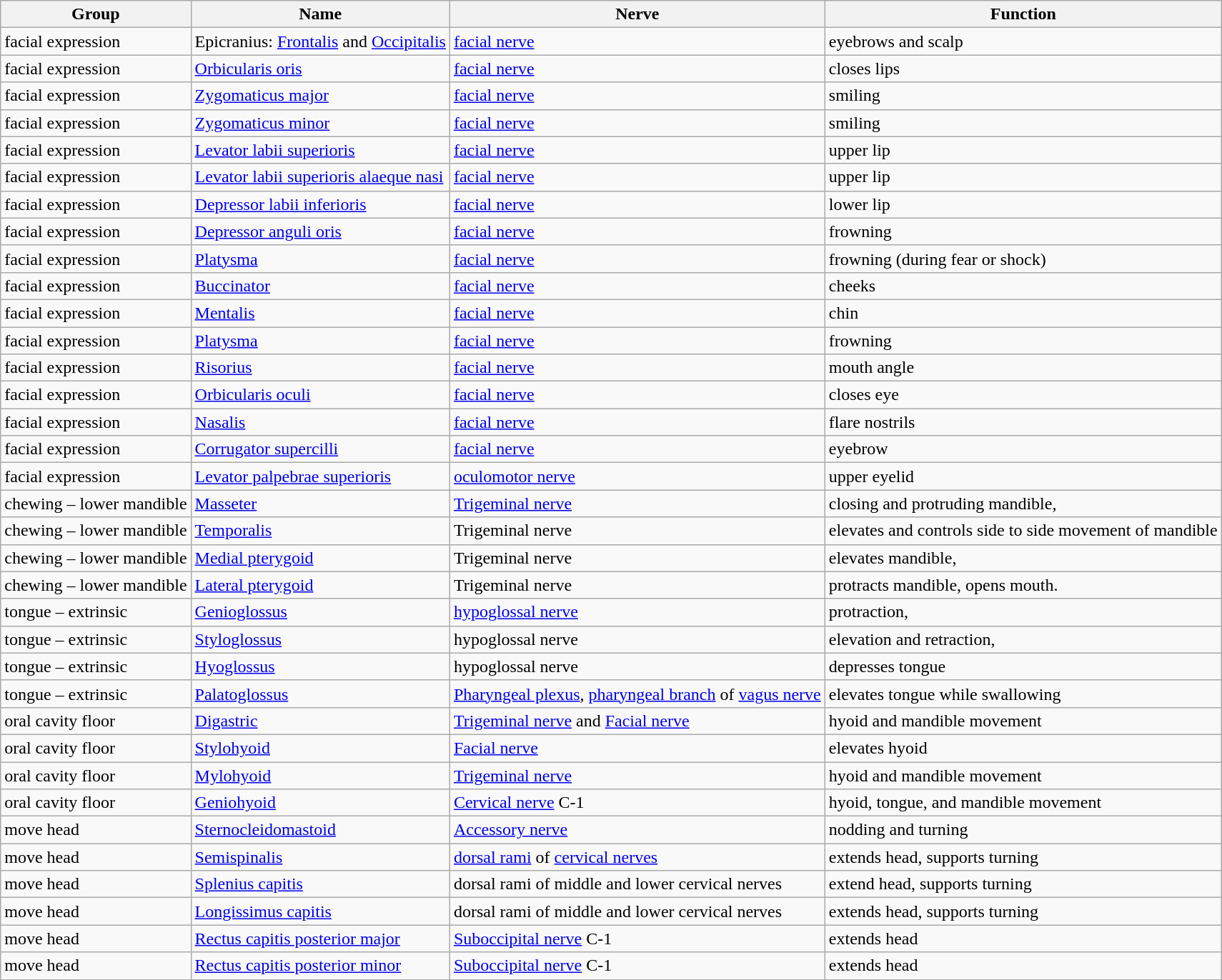<table class="wikitable">
<tr>
<th>Group</th>
<th>Name</th>
<th>Nerve</th>
<th>Function</th>
</tr>
<tr>
<td>facial expression</td>
<td>Epicranius: <a href='#'>Frontalis</a> and <a href='#'>Occipitalis</a></td>
<td><a href='#'>facial nerve</a></td>
<td>eyebrows and scalp</td>
</tr>
<tr>
<td>facial expression</td>
<td><a href='#'>Orbicularis oris</a></td>
<td><a href='#'>facial nerve</a></td>
<td>closes lips</td>
</tr>
<tr>
<td>facial expression</td>
<td><a href='#'>Zygomaticus major</a></td>
<td><a href='#'>facial nerve</a></td>
<td>smiling</td>
</tr>
<tr>
<td>facial expression</td>
<td><a href='#'>Zygomaticus minor</a></td>
<td><a href='#'>facial nerve</a></td>
<td>smiling</td>
</tr>
<tr>
<td>facial expression</td>
<td><a href='#'>Levator labii superioris</a></td>
<td><a href='#'>facial nerve</a></td>
<td>upper lip</td>
</tr>
<tr>
<td>facial expression</td>
<td><a href='#'>Levator labii superioris alaeque nasi</a></td>
<td><a href='#'>facial nerve</a></td>
<td>upper lip</td>
</tr>
<tr>
<td>facial expression</td>
<td><a href='#'>Depressor labii inferioris</a></td>
<td><a href='#'>facial nerve</a></td>
<td>lower lip</td>
</tr>
<tr>
<td>facial expression</td>
<td><a href='#'>Depressor anguli oris</a></td>
<td><a href='#'>facial nerve</a></td>
<td>frowning</td>
</tr>
<tr>
<td>facial expression</td>
<td><a href='#'>Platysma</a></td>
<td><a href='#'>facial nerve</a></td>
<td>frowning (during fear or shock)</td>
</tr>
<tr>
<td>facial expression</td>
<td><a href='#'>Buccinator</a></td>
<td><a href='#'>facial nerve</a></td>
<td>cheeks</td>
</tr>
<tr>
<td>facial expression</td>
<td><a href='#'>Mentalis</a></td>
<td><a href='#'>facial nerve</a></td>
<td>chin</td>
</tr>
<tr>
<td>facial expression</td>
<td><a href='#'>Platysma</a></td>
<td><a href='#'>facial nerve</a></td>
<td>frowning</td>
</tr>
<tr>
<td>facial expression</td>
<td><a href='#'>Risorius</a></td>
<td><a href='#'>facial nerve</a></td>
<td>mouth angle</td>
</tr>
<tr>
<td>facial expression</td>
<td><a href='#'>Orbicularis oculi</a></td>
<td><a href='#'>facial nerve</a></td>
<td>closes eye</td>
</tr>
<tr>
<td>facial expression</td>
<td><a href='#'>Nasalis</a></td>
<td><a href='#'>facial nerve</a></td>
<td>flare nostrils</td>
</tr>
<tr>
<td>facial expression</td>
<td><a href='#'>Corrugator supercilli</a></td>
<td><a href='#'>facial nerve</a></td>
<td>eyebrow</td>
</tr>
<tr>
<td>facial expression</td>
<td><a href='#'>Levator palpebrae superioris</a></td>
<td><a href='#'>oculomotor nerve</a></td>
<td>upper eyelid</td>
</tr>
<tr>
<td>chewing – lower mandible</td>
<td><a href='#'>Masseter</a></td>
<td><a href='#'>Trigeminal nerve</a></td>
<td>closing and protruding mandible,</td>
</tr>
<tr>
<td>chewing – lower mandible</td>
<td><a href='#'>Temporalis</a></td>
<td>Trigeminal nerve</td>
<td>elevates and controls side to side movement of mandible</td>
</tr>
<tr>
<td>chewing – lower mandible</td>
<td><a href='#'>Medial pterygoid</a></td>
<td>Trigeminal nerve</td>
<td>elevates mandible,</td>
</tr>
<tr>
<td>chewing – lower mandible</td>
<td><a href='#'>Lateral pterygoid</a></td>
<td>Trigeminal nerve</td>
<td>protracts mandible, opens mouth.</td>
</tr>
<tr>
<td>tongue – extrinsic</td>
<td><a href='#'>Genioglossus</a></td>
<td><a href='#'>hypoglossal nerve</a></td>
<td>protraction,</td>
</tr>
<tr>
<td>tongue – extrinsic</td>
<td><a href='#'>Styloglossus</a></td>
<td>hypoglossal nerve</td>
<td>elevation and retraction,</td>
</tr>
<tr>
<td>tongue – extrinsic</td>
<td><a href='#'>Hyoglossus</a></td>
<td>hypoglossal nerve</td>
<td>depresses tongue</td>
</tr>
<tr>
<td>tongue – extrinsic</td>
<td><a href='#'>Palatoglossus</a></td>
<td><a href='#'>Pharyngeal plexus</a>, <a href='#'>pharyngeal branch</a> of <a href='#'>vagus nerve</a></td>
<td>elevates tongue while swallowing</td>
</tr>
<tr>
<td>oral cavity floor</td>
<td><a href='#'>Digastric</a></td>
<td><a href='#'>Trigeminal nerve</a> and <a href='#'>Facial nerve</a></td>
<td>hyoid and mandible movement</td>
</tr>
<tr>
<td>oral cavity floor</td>
<td><a href='#'>Stylohyoid</a></td>
<td><a href='#'>Facial nerve</a></td>
<td>elevates hyoid</td>
</tr>
<tr>
<td>oral cavity floor</td>
<td><a href='#'>Mylohyoid</a></td>
<td><a href='#'>Trigeminal nerve</a></td>
<td>hyoid and mandible movement</td>
</tr>
<tr>
<td>oral cavity floor</td>
<td><a href='#'>Geniohyoid</a></td>
<td><a href='#'>Cervical nerve</a> C-1</td>
<td>hyoid, tongue, and mandible movement</td>
</tr>
<tr>
<td>move head</td>
<td><a href='#'>Sternocleidomastoid</a></td>
<td><a href='#'>Accessory nerve</a></td>
<td>nodding and turning</td>
</tr>
<tr>
<td>move head</td>
<td><a href='#'>Semispinalis</a></td>
<td><a href='#'>dorsal rami</a> of <a href='#'>cervical nerves</a></td>
<td>extends head, supports turning</td>
</tr>
<tr>
<td>move head</td>
<td><a href='#'>Splenius capitis</a></td>
<td>dorsal rami of middle and lower cervical nerves</td>
<td>extend head, supports turning</td>
</tr>
<tr>
<td>move head</td>
<td><a href='#'>Longissimus capitis</a></td>
<td>dorsal rami of middle and lower cervical nerves</td>
<td>extends head, supports turning</td>
</tr>
<tr>
<td>move head</td>
<td><a href='#'>Rectus capitis posterior major</a></td>
<td><a href='#'>Suboccipital nerve</a> C-1</td>
<td>extends head</td>
</tr>
<tr>
<td>move head</td>
<td><a href='#'>Rectus capitis posterior minor</a></td>
<td><a href='#'>Suboccipital nerve</a> C-1</td>
<td>extends head</td>
</tr>
</table>
